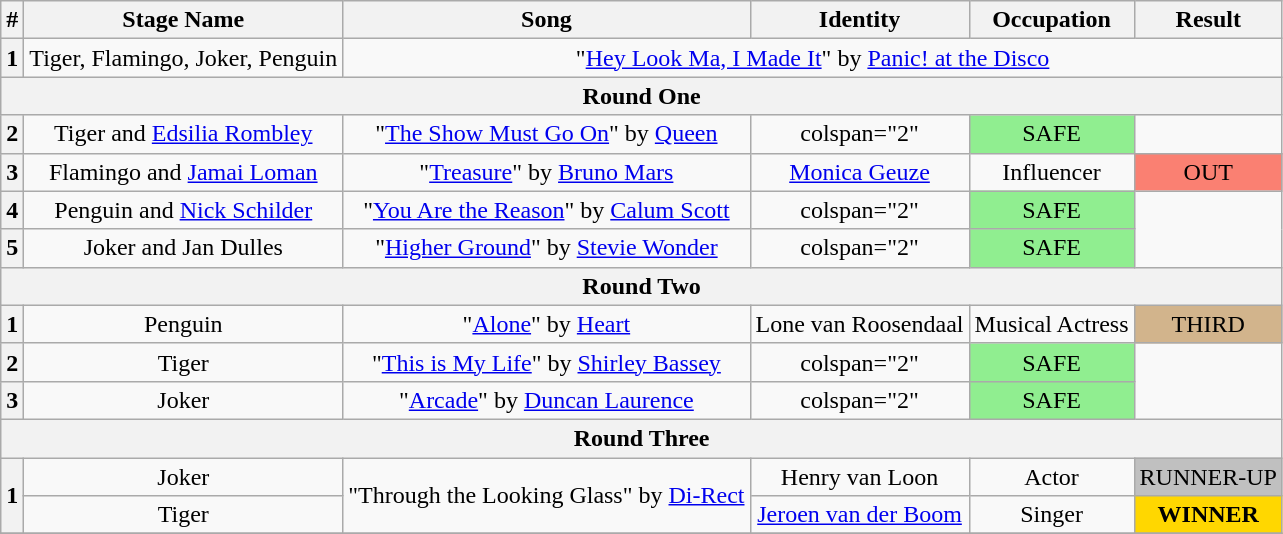<table class="wikitable plainrowheaders" style="text-align: center;">
<tr>
<th>#</th>
<th>Stage Name</th>
<th>Song</th>
<th>Identity</th>
<th>Occupation</th>
<th>Result</th>
</tr>
<tr>
<th>1</th>
<td>Tiger, Flamingo, Joker, Penguin</td>
<td colspan="4">"<a href='#'>Hey Look Ma, I Made It</a>" by <a href='#'>Panic! at the Disco</a></td>
</tr>
<tr>
<th colspan="6">Round One</th>
</tr>
<tr>
<th>2</th>
<td>Tiger and <a href='#'>Edsilia Rombley</a></td>
<td>"<a href='#'>The Show Must Go On</a>" by <a href='#'>Queen</a></td>
<td>colspan="2" </td>
<td bgcolor="lightgreen">SAFE</td>
</tr>
<tr>
<th>3</th>
<td>Flamingo and <a href='#'>Jamai Loman</a></td>
<td>"<a href='#'>Treasure</a>" by <a href='#'>Bruno Mars</a></td>
<td><a href='#'>Monica Geuze</a></td>
<td>Influencer</td>
<td bgcolor="salmon">OUT</td>
</tr>
<tr>
<th>4</th>
<td>Penguin and <a href='#'>Nick Schilder</a></td>
<td>"<a href='#'>You Are the Reason</a>" by <a href='#'>Calum Scott</a></td>
<td>colspan="2" </td>
<td bgcolor="lightgreen">SAFE</td>
</tr>
<tr>
<th>5</th>
<td>Joker and Jan Dulles</td>
<td>"<a href='#'>Higher Ground</a>" by <a href='#'>Stevie Wonder</a></td>
<td>colspan="2" </td>
<td bgcolor="lightgreen">SAFE</td>
</tr>
<tr>
<th colspan="6">Round Two</th>
</tr>
<tr>
<th>1</th>
<td>Penguin</td>
<td>"<a href='#'>Alone</a>" by <a href='#'>Heart</a></td>
<td>Lone van Roosendaal</td>
<td>Musical Actress</td>
<td bgcolor="tan">THIRD</td>
</tr>
<tr>
<th>2</th>
<td>Tiger</td>
<td>"<a href='#'>This is My Life</a>" by <a href='#'>Shirley Bassey</a></td>
<td>colspan="2" </td>
<td bgcolor="lightgreen">SAFE</td>
</tr>
<tr>
<th>3</th>
<td>Joker</td>
<td>"<a href='#'>Arcade</a>" by <a href='#'>Duncan Laurence</a></td>
<td>colspan="2" </td>
<td bgcolor="lightgreen">SAFE</td>
</tr>
<tr>
<th colspan="6">Round Three</th>
</tr>
<tr>
<th rowspan="2">1</th>
<td>Joker</td>
<td rowspan="2">"Through the Looking Glass" by <a href='#'>Di-Rect</a></td>
<td>Henry van Loon</td>
<td>Actor</td>
<td bgcolor="silver">RUNNER-UP</td>
</tr>
<tr>
<td>Tiger</td>
<td><a href='#'>Jeroen van der Boom</a></td>
<td>Singer</td>
<td bgcolor="gold"><strong>WINNER</strong></td>
</tr>
<tr>
</tr>
</table>
